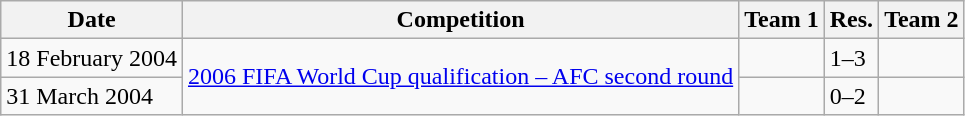<table class="wikitable">
<tr>
<th>Date</th>
<th>Competition</th>
<th>Team 1</th>
<th>Res.</th>
<th>Team 2</th>
</tr>
<tr>
<td>18 February 2004</td>
<td rowspan="2"><a href='#'>2006 FIFA World Cup qualification – AFC second round</a></td>
<td></td>
<td>1–3</td>
<td></td>
</tr>
<tr>
<td>31 March 2004</td>
<td></td>
<td>0–2</td>
<td></td>
</tr>
</table>
